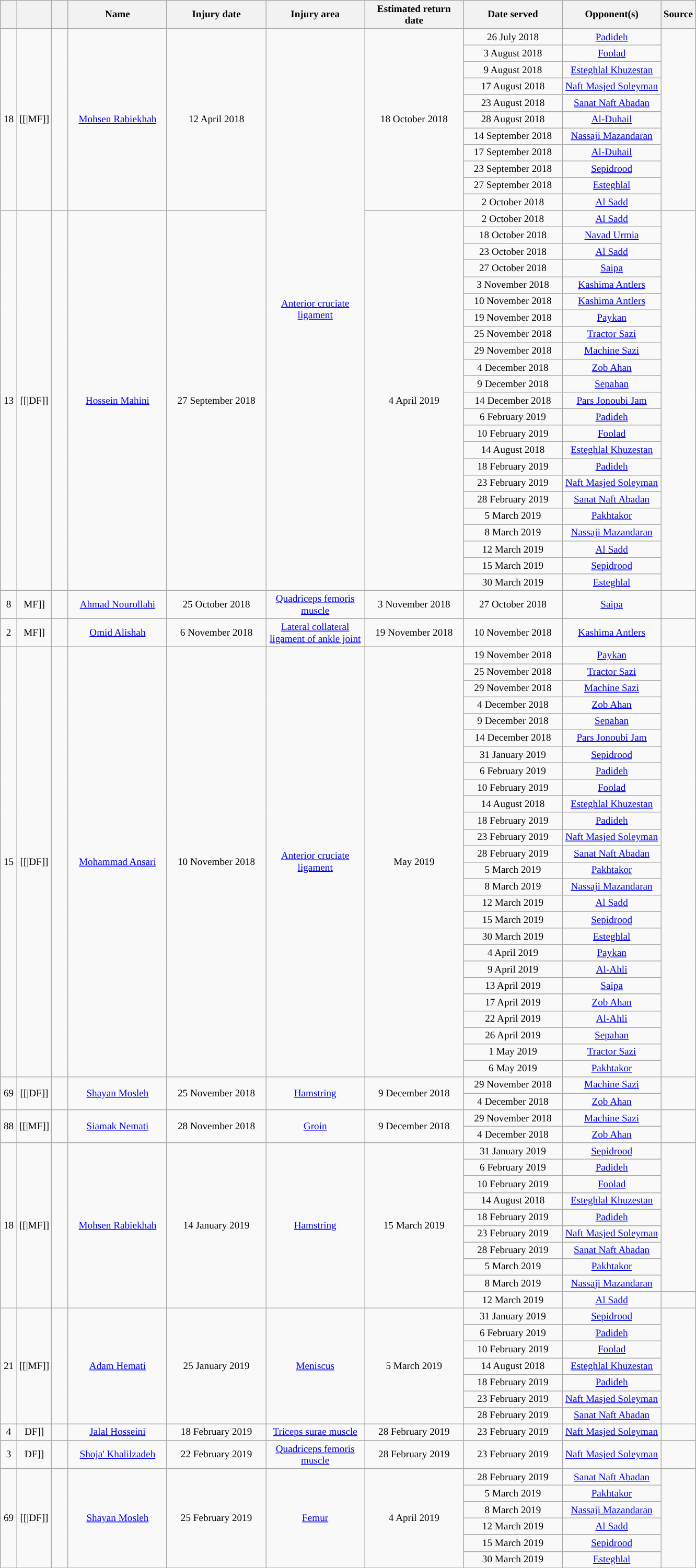<table class="wikitable" style="font-size: 95%; text-align: center;font-size:80%">
<tr>
<th width=15></th>
<th width=15></th>
<th width=15></th>
<th width=120>Name</th>
<th width=120>Injury date</th>
<th width=120>Injury area</th>
<th width=120>Estimated return date</th>
<th width=120>Date served</th>
<th width=120>Opponent(s)</th>
<th width=30>Source</th>
</tr>
<tr>
<td rowspan="11">18</td>
<td rowspan="11">[[|MF]]</td>
<td rowspan="11"></td>
<td rowspan="11"><a href='#'>Mohsen Rabiekhah</a></td>
<td rowspan="11">12 April 2018</td>
<td rowspan="34"><a href='#'>Anterior cruciate ligament</a></td>
<td rowspan="11">18 October 2018</td>
<td>26 July 2018</td>
<td><a href='#'>Padideh</a></td>
<td rowspan="11"></td>
</tr>
<tr>
<td>3 August 2018</td>
<td><a href='#'>Foolad</a></td>
</tr>
<tr>
<td>9 August 2018</td>
<td><a href='#'>Esteghlal Khuzestan</a></td>
</tr>
<tr>
<td>17 August 2018</td>
<td><a href='#'>Naft Masjed Soleyman</a></td>
</tr>
<tr>
<td>23 August 2018</td>
<td><a href='#'>Sanat Naft Abadan</a></td>
</tr>
<tr>
<td>28 August 2018</td>
<td><a href='#'>Al-Duhail</a></td>
</tr>
<tr>
<td>14 September 2018</td>
<td><a href='#'>Nassaji Mazandaran</a></td>
</tr>
<tr>
<td>17 September 2018</td>
<td><a href='#'>Al-Duhail</a></td>
</tr>
<tr>
<td>23 September 2018</td>
<td><a href='#'>Sepidrood</a></td>
</tr>
<tr>
<td>27 September 2018</td>
<td><a href='#'>Esteghlal</a></td>
</tr>
<tr>
<td>2 October 2018</td>
<td><a href='#'>Al Sadd</a></td>
</tr>
<tr>
<td rowspan="23">13</td>
<td rowspan="23">[[|DF]]</td>
<td rowspan="23"></td>
<td rowspan="23"><a href='#'>Hossein Mahini</a></td>
<td rowspan="23">27 September 2018</td>
<td rowspan="23">4 April 2019</td>
<td>2 October 2018</td>
<td><a href='#'>Al Sadd</a></td>
<td rowspan="23"></td>
</tr>
<tr>
<td>18 October 2018</td>
<td><a href='#'>Navad Urmia</a></td>
</tr>
<tr>
<td>23 October 2018</td>
<td><a href='#'>Al Sadd</a></td>
</tr>
<tr>
<td>27 October 2018</td>
<td><a href='#'>Saipa</a></td>
</tr>
<tr>
<td>3 November 2018</td>
<td><a href='#'>Kashima Antlers</a></td>
</tr>
<tr>
<td>10 November 2018</td>
<td><a href='#'>Kashima Antlers</a></td>
</tr>
<tr>
<td>19 November 2018</td>
<td><a href='#'>Paykan</a></td>
</tr>
<tr>
<td>25 November 2018</td>
<td><a href='#'>Tractor Sazi</a></td>
</tr>
<tr>
<td>29 November 2018</td>
<td><a href='#'>Machine Sazi</a></td>
</tr>
<tr>
<td>4 December 2018</td>
<td><a href='#'>Zob Ahan</a></td>
</tr>
<tr>
<td>9 December 2018</td>
<td><a href='#'>Sepahan</a></td>
</tr>
<tr>
<td>14 December 2018</td>
<td><a href='#'>Pars Jonoubi Jam</a></td>
</tr>
<tr>
<td>6 February 2019</td>
<td><a href='#'>Padideh</a></td>
</tr>
<tr>
<td>10 February 2019</td>
<td><a href='#'>Foolad</a></td>
</tr>
<tr>
<td>14 August 2018</td>
<td><a href='#'>Esteghlal Khuzestan</a></td>
</tr>
<tr>
<td>18 February 2019</td>
<td><a href='#'>Padideh</a></td>
</tr>
<tr>
<td>23 February 2019</td>
<td><a href='#'>Naft Masjed Soleyman</a></td>
</tr>
<tr>
<td>28 February 2019</td>
<td><a href='#'>Sanat Naft Abadan</a></td>
</tr>
<tr>
<td>5 March 2019</td>
<td><a href='#'>Pakhtakor</a></td>
</tr>
<tr>
<td>8 March 2019</td>
<td><a href='#'>Nassaji Mazandaran</a></td>
</tr>
<tr>
<td>12 March 2019</td>
<td><a href='#'>Al Sadd</a></td>
</tr>
<tr>
<td>15 March 2019</td>
<td><a href='#'>Sepidrood</a></td>
</tr>
<tr>
<td>30 March 2019</td>
<td><a href='#'>Esteghlal</a></td>
</tr>
<tr>
<td>8</td>
<td [[>MF]]</td>
<td></td>
<td><a href='#'>Ahmad Nourollahi</a></td>
<td>25 October 2018</td>
<td><a href='#'>Quadriceps femoris muscle</a></td>
<td>3 November 2018</td>
<td>27 October 2018</td>
<td><a href='#'>Saipa</a></td>
<td></td>
</tr>
<tr>
<td>2</td>
<td [[>MF]]</td>
<td></td>
<td><a href='#'>Omid Alishah</a></td>
<td>6 November 2018</td>
<td><a href='#'>Lateral collateral ligament of ankle joint</a></td>
<td>19 November 2018</td>
<td>10 November 2018</td>
<td><a href='#'>Kashima Antlers</a></td>
<td></td>
</tr>
<tr>
<td rowspan="26">15</td>
<td rowspan="26">[[|DF]]</td>
<td rowspan="26"></td>
<td rowspan="26"><a href='#'>Mohammad Ansari</a></td>
<td rowspan="26">10 November 2018</td>
<td rowspan="26"><a href='#'>Anterior cruciate ligament</a></td>
<td rowspan="26">May 2019</td>
<td>19 November 2018</td>
<td><a href='#'>Paykan</a></td>
<td rowspan="26"></td>
</tr>
<tr>
<td>25 November 2018</td>
<td><a href='#'>Tractor Sazi</a></td>
</tr>
<tr>
<td>29 November 2018</td>
<td><a href='#'>Machine Sazi</a></td>
</tr>
<tr>
<td>4 December 2018</td>
<td><a href='#'>Zob Ahan</a></td>
</tr>
<tr>
<td>9 December 2018</td>
<td><a href='#'>Sepahan</a></td>
</tr>
<tr>
<td>14 December 2018</td>
<td><a href='#'>Pars Jonoubi Jam</a></td>
</tr>
<tr>
<td>31 January 2019</td>
<td><a href='#'>Sepidrood</a></td>
</tr>
<tr>
<td>6 February 2019</td>
<td><a href='#'>Padideh</a></td>
</tr>
<tr>
<td>10 February 2019</td>
<td><a href='#'>Foolad</a></td>
</tr>
<tr>
<td>14 August 2018</td>
<td><a href='#'>Esteghlal Khuzestan</a></td>
</tr>
<tr>
<td>18 February 2019</td>
<td><a href='#'>Padideh</a></td>
</tr>
<tr>
<td>23 February 2019</td>
<td><a href='#'>Naft Masjed Soleyman</a></td>
</tr>
<tr>
<td>28 February 2019</td>
<td><a href='#'>Sanat Naft Abadan</a></td>
</tr>
<tr>
<td>5 March 2019</td>
<td><a href='#'>Pakhtakor</a></td>
</tr>
<tr>
<td>8 March 2019</td>
<td><a href='#'>Nassaji Mazandaran</a></td>
</tr>
<tr>
<td>12 March 2019</td>
<td><a href='#'>Al Sadd</a></td>
</tr>
<tr>
<td>15 March 2019</td>
<td><a href='#'>Sepidrood</a></td>
</tr>
<tr>
<td>30 March 2019</td>
<td><a href='#'>Esteghlal</a></td>
</tr>
<tr>
<td>4 April 2019</td>
<td><a href='#'>Paykan</a></td>
</tr>
<tr>
<td>9 April 2019</td>
<td><a href='#'>Al-Ahli</a></td>
</tr>
<tr>
<td>13 April 2019</td>
<td><a href='#'>Saipa</a></td>
</tr>
<tr>
<td>17 April 2019</td>
<td><a href='#'>Zob Ahan</a></td>
</tr>
<tr>
<td>22 April 2019</td>
<td><a href='#'>Al-Ahli</a></td>
</tr>
<tr>
<td>26 April 2019</td>
<td><a href='#'>Sepahan</a></td>
</tr>
<tr>
<td>1 May 2019</td>
<td><a href='#'>Tractor Sazi</a></td>
</tr>
<tr>
<td>6 May 2019</td>
<td><a href='#'>Pakhtakor</a></td>
</tr>
<tr>
<td rowspan="2">69</td>
<td rowspan="2">[[|DF]]</td>
<td rowspan="2"></td>
<td rowspan="2"><a href='#'>Shayan Mosleh</a></td>
<td rowspan="2">25 November 2018</td>
<td rowspan="2"><a href='#'>Hamstring</a></td>
<td rowspan="2">9 December 2018</td>
<td>29 November 2018</td>
<td><a href='#'>Machine Sazi</a></td>
<td rowspan="2"></td>
</tr>
<tr>
<td>4 December 2018</td>
<td><a href='#'>Zob Ahan</a></td>
</tr>
<tr>
<td rowspan="2">88</td>
<td rowspan="2">[[|MF]]</td>
<td rowspan="2"></td>
<td rowspan="2"><a href='#'>Siamak Nemati</a></td>
<td rowspan="2">28 November 2018</td>
<td rowspan="2"><a href='#'>Groin</a></td>
<td rowspan="2">9 December 2018</td>
<td>29 November 2018</td>
<td><a href='#'>Machine Sazi</a></td>
<td rowspan="2"></td>
</tr>
<tr>
<td>4 December 2018</td>
<td><a href='#'>Zob Ahan</a></td>
</tr>
<tr>
<td rowspan="10">18</td>
<td rowspan="10">[[|MF]]</td>
<td rowspan="10"></td>
<td rowspan="10"><a href='#'>Mohsen Rabiekhah</a></td>
<td rowspan="10">14 January 2019</td>
<td rowspan="10"><a href='#'>Hamstring</a></td>
<td rowspan="10">15 March 2019</td>
<td>31 January 2019</td>
<td><a href='#'>Sepidrood</a></td>
<td rowspan="9"></td>
</tr>
<tr>
<td>6 February 2019</td>
<td><a href='#'>Padideh</a></td>
</tr>
<tr>
<td>10 February 2019</td>
<td><a href='#'>Foolad</a></td>
</tr>
<tr>
<td>14 August 2018</td>
<td><a href='#'>Esteghlal Khuzestan</a></td>
</tr>
<tr>
<td>18 February 2019</td>
<td><a href='#'>Padideh</a></td>
</tr>
<tr>
<td>23 February 2019</td>
<td><a href='#'>Naft Masjed Soleyman</a></td>
</tr>
<tr>
<td>28 February 2019</td>
<td><a href='#'>Sanat Naft Abadan</a></td>
</tr>
<tr>
<td>5 March 2019</td>
<td><a href='#'>Pakhtakor</a></td>
</tr>
<tr>
<td>8 March 2019</td>
<td><a href='#'>Nassaji Mazandaran</a></td>
</tr>
<tr>
<td>12 March 2019</td>
<td><a href='#'>Al Sadd</a></td>
</tr>
<tr>
<td rowspan="7">21</td>
<td rowspan="7">[[|MF]]</td>
<td rowspan="7"><br></td>
<td rowspan="7"><a href='#'>Adam Hemati</a></td>
<td rowspan="7">25 January 2019</td>
<td rowspan="7"><a href='#'>Meniscus</a></td>
<td rowspan="7">5 March 2019</td>
<td>31 January 2019</td>
<td><a href='#'>Sepidrood</a></td>
<td rowspan="7"></td>
</tr>
<tr>
<td>6 February 2019</td>
<td><a href='#'>Padideh</a></td>
</tr>
<tr>
<td>10 February 2019</td>
<td><a href='#'>Foolad</a></td>
</tr>
<tr>
<td>14 August 2018</td>
<td><a href='#'>Esteghlal Khuzestan</a></td>
</tr>
<tr>
<td>18 February 2019</td>
<td><a href='#'>Padideh</a></td>
</tr>
<tr>
<td>23 February 2019</td>
<td><a href='#'>Naft Masjed Soleyman</a></td>
</tr>
<tr>
<td>28 February 2019</td>
<td><a href='#'>Sanat Naft Abadan</a></td>
</tr>
<tr>
<td>4</td>
<td [[>DF]]</td>
<td></td>
<td><a href='#'>Jalal Hosseini</a></td>
<td>18 February 2019</td>
<td><a href='#'>Triceps surae muscle</a></td>
<td>28 February 2019</td>
<td>23 February 2019</td>
<td><a href='#'>Naft Masjed Soleyman</a></td>
<td></td>
</tr>
<tr>
<td>3</td>
<td [[>DF]]</td>
<td></td>
<td><a href='#'>Shoja' Khalilzadeh</a></td>
<td>22 February 2019</td>
<td><a href='#'>Quadriceps femoris muscle</a></td>
<td>28 February 2019</td>
<td>23 February 2019</td>
<td><a href='#'>Naft Masjed Soleyman</a></td>
<td></td>
</tr>
<tr>
<td rowspan="6">69</td>
<td rowspan="6">[[|DF]]</td>
<td rowspan="6"></td>
<td rowspan="6"><a href='#'>Shayan Mosleh</a></td>
<td rowspan="6">25 February 2019</td>
<td rowspan="6"><a href='#'>Femur</a></td>
<td rowspan="6">4 April 2019</td>
<td>28 February 2019</td>
<td><a href='#'>Sanat Naft Abadan</a></td>
<td rowspan="6"></td>
</tr>
<tr>
<td>5 March 2019</td>
<td><a href='#'>Pakhtakor</a></td>
</tr>
<tr>
<td>8 March 2019</td>
<td><a href='#'>Nassaji Mazandaran</a></td>
</tr>
<tr>
<td>12 March 2019</td>
<td><a href='#'>Al Sadd</a></td>
</tr>
<tr>
<td>15 March 2019</td>
<td><a href='#'>Sepidrood</a></td>
</tr>
<tr>
<td>30 March 2019</td>
<td><a href='#'>Esteghlal</a></td>
</tr>
<tr align=left style="background:#DCDCDC">
</tr>
</table>
